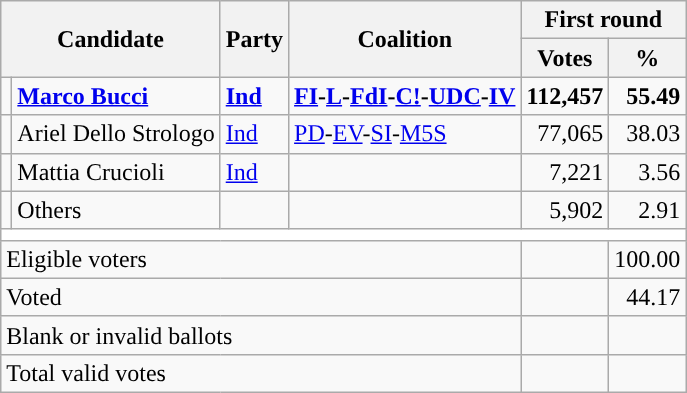<table class="wikitable centre">
<tr>
<th scope="col" rowspan=2 colspan=2>Candidate</th>
<th scope="col" rowspan=2 colspan=1>Party</th>
<th scope="col" rowspan=2 colspan=1>Coalition</th>
<th scope="col" colspan=2>First round</th>
</tr>
<tr>
<th scope="col">Votes</th>
<th scope="col">%</th>
</tr>
<tr>
<td></td>
<td><strong><a href='#'>Marco Bucci</a></strong></td>
<td><strong><a href='#'>Ind</a></strong></td>
<td><strong><a href='#'>FI</a>-<a href='#'>L</a>-<a href='#'>FdI</a>-<a href='#'>C!</a>-<a href='#'>UDC</a>-<a href='#'>IV</a></strong></td>
<td style="text-align: right"><strong>112,457</strong></td>
<td style="text-align: right"><strong>55.49</strong></td>
</tr>
<tr>
<td></td>
<td>Ariel Dello Strologo</td>
<td><a href='#'>Ind</a></td>
<td><a href='#'>PD</a>-<a href='#'>EV</a>-<a href='#'>SI</a>-<a href='#'>M5S</a></td>
<td style="text-align: right">77,065</td>
<td style="text-align: right">38.03</td>
</tr>
<tr>
<td></td>
<td>Mattia Crucioli</td>
<td><a href='#'>Ind</a></td>
<td></td>
<td style="text-align: right">7,221</td>
<td style="text-align: right">3.56</td>
</tr>
<tr>
<td bgcolor=""></td>
<td>Others</td>
<td></td>
<td></td>
<td style="text-align: right">5,902</td>
<td style="text-align: right">2.91</td>
</tr>
<tr bgcolor=white>
<td colspan=8></td>
</tr>
<tr>
<td colspan=4>Eligible voters</td>
<td style="text-align: right"></td>
<td style="text-align: right">100.00</td>
</tr>
<tr>
<td colspan=4>Voted</td>
<td style="text-align: right"></td>
<td style="text-align: right">44.17</td>
</tr>
<tr>
<td colspan=4>Blank or invalid ballots</td>
<td style="text-align: right"></td>
<td style="text-align: right"></td>
</tr>
<tr>
<td colspan=4>Total valid votes</td>
<td style="text-align: right"></td>
<td style="text-align: right"></td>
</tr>
</table>
